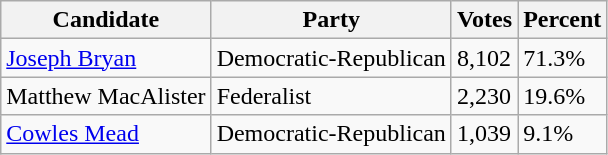<table class=wikitable>
<tr>
<th>Candidate</th>
<th>Party</th>
<th>Votes</th>
<th>Percent</th>
</tr>
<tr>
<td><a href='#'>Joseph Bryan</a></td>
<td>Democratic-Republican</td>
<td>8,102</td>
<td>71.3%</td>
</tr>
<tr>
<td>Matthew MacAlister</td>
<td>Federalist</td>
<td>2,230</td>
<td>19.6%</td>
</tr>
<tr>
<td><a href='#'>Cowles Mead</a></td>
<td>Democratic-Republican</td>
<td>1,039</td>
<td>9.1%</td>
</tr>
</table>
